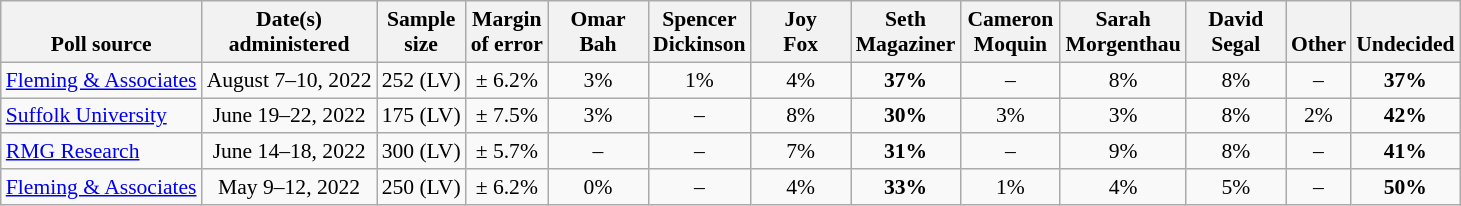<table class="wikitable" style="font-size:90%;text-align:center;">
<tr valign=bottom>
<th>Poll source</th>
<th>Date(s)<br>administered</th>
<th>Sample<br>size</th>
<th>Margin<br>of error</th>
<th style="width:60px;">Omar<br>Bah</th>
<th style="width:60px;">Spencer<br>Dickinson</th>
<th style="width:60px;">Joy<br>Fox</th>
<th style="width:60px;">Seth<br>Magaziner</th>
<th style="width:60px;">Cameron<br>Moquin</th>
<th style="width:60px;">Sarah<br>Morgenthau</th>
<th style="width:60px;">David<br>Segal</th>
<th>Other</th>
<th>Undecided</th>
</tr>
<tr>
<td style="text-align:left;"><a href='#'>Fleming & Associates</a></td>
<td>August 7–10, 2022</td>
<td>252 (LV)</td>
<td>± 6.2%</td>
<td>3%</td>
<td>1%</td>
<td>4%</td>
<td><strong>37%</strong></td>
<td>–</td>
<td>8%</td>
<td>8%</td>
<td>–</td>
<td><strong>37%</strong></td>
</tr>
<tr>
<td style="text-align:left;"><a href='#'>Suffolk University</a></td>
<td>June 19–22, 2022</td>
<td>175 (LV)</td>
<td>± 7.5%</td>
<td>3%</td>
<td>–</td>
<td>8%</td>
<td><strong>30%</strong></td>
<td>3%</td>
<td>3%</td>
<td>8%</td>
<td>2%</td>
<td><strong>42%</strong></td>
</tr>
<tr>
<td style="text-align:left;"><a href='#'>RMG Research</a></td>
<td>June 14–18, 2022</td>
<td>300 (LV)</td>
<td>± 5.7%</td>
<td>–</td>
<td>–</td>
<td>7%</td>
<td><strong>31%</strong></td>
<td>–</td>
<td>9%</td>
<td>8%</td>
<td>–</td>
<td><strong>41%</strong></td>
</tr>
<tr>
<td style="text-align:left;"><a href='#'>Fleming & Associates</a></td>
<td>May 9–12, 2022</td>
<td>250 (LV)</td>
<td>± 6.2%</td>
<td>0%</td>
<td>–</td>
<td>4%</td>
<td><strong>33%</strong></td>
<td>1%</td>
<td>4%</td>
<td>5%</td>
<td>–</td>
<td><strong>50%</strong></td>
</tr>
</table>
